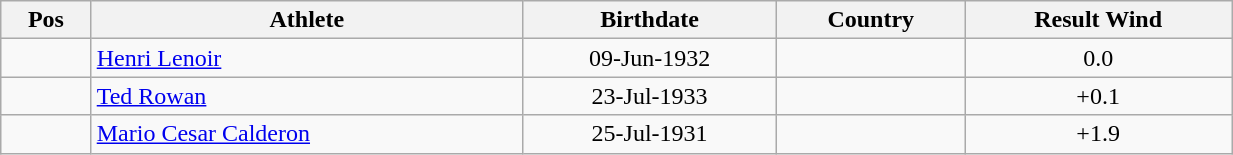<table class="wikitable"  style="text-align:center; width:65%;">
<tr>
<th>Pos</th>
<th>Athlete</th>
<th>Birthdate</th>
<th>Country</th>
<th>Result Wind</th>
</tr>
<tr>
<td align=center></td>
<td align=left><a href='#'>Henri Lenoir</a></td>
<td>09-Jun-1932</td>
<td align=left></td>
<td> 0.0</td>
</tr>
<tr>
<td align=center></td>
<td align=left><a href='#'>Ted Rowan</a></td>
<td>23-Jul-1933</td>
<td align=left></td>
<td> +0.1</td>
</tr>
<tr>
<td align=center></td>
<td align=left><a href='#'>Mario Cesar Calderon</a></td>
<td>25-Jul-1931</td>
<td align=left></td>
<td> +1.9</td>
</tr>
</table>
